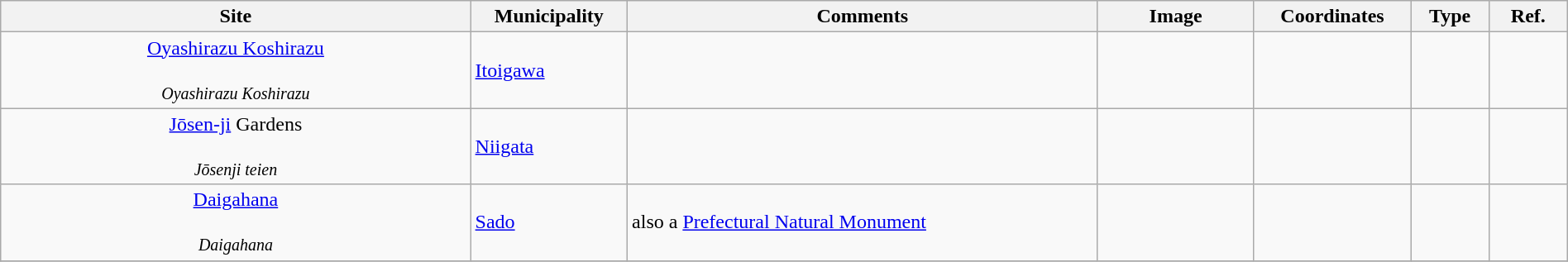<table class="wikitable sortable"  style="width:100%;">
<tr>
<th width="30%" align="left">Site</th>
<th width="10%" align="left">Municipality</th>
<th width="30%" align="left" class="unsortable">Comments</th>
<th width="10%" align="left"  class="unsortable">Image</th>
<th width="10%" align="left" class="unsortable">Coordinates</th>
<th width="5%" align="left">Type</th>
<th width="5%" align="left"  class="unsortable">Ref.</th>
</tr>
<tr>
<td align="center"><a href='#'>Oyashirazu Koshirazu</a><br><br><small><em>Oyashirazu Koshirazu</em></small></td>
<td><a href='#'>Itoigawa</a></td>
<td></td>
<td></td>
<td></td>
<td></td>
<td></td>
</tr>
<tr>
<td align="center"><a href='#'>Jōsen-ji</a> Gardens<br><br><small><em>Jōsenji teien</em></small></td>
<td><a href='#'>Niigata</a></td>
<td></td>
<td></td>
<td></td>
<td></td>
<td></td>
</tr>
<tr>
<td align="center"><a href='#'>Daigahana</a><br><br><small><em>Daigahana</em></small></td>
<td><a href='#'>Sado</a></td>
<td>also a <a href='#'>Prefectural Natural Monument</a></td>
<td></td>
<td></td>
<td></td>
<td></td>
</tr>
<tr>
</tr>
</table>
